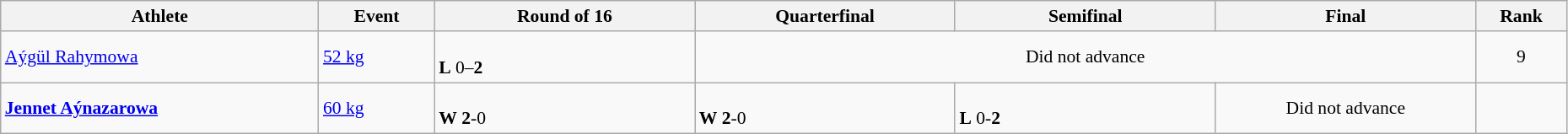<table class="wikitable" width="98%" style="text-align:left; font-size:90%">
<tr>
<th width="11%">Athlete</th>
<th width="4%">Event</th>
<th width="9%">Round of 16</th>
<th width="9%">Quarterfinal</th>
<th width="9%">Semifinal</th>
<th width="9%">Final</th>
<th width="3%">Rank</th>
</tr>
<tr>
<td><a href='#'>Aýgül Rahymowa</a></td>
<td><a href='#'>52 kg</a></td>
<td><br><strong>L</strong> 0–<strong>2</strong></td>
<td colspan=3 align=center>Did not advance</td>
<td align=center>9</td>
</tr>
<tr>
<td><strong><a href='#'>Jennet Aýnazarowa</a></strong></td>
<td><a href='#'>60 kg</a></td>
<td><br><strong>W</strong> <strong>2</strong>-0</td>
<td><br><strong>W</strong> <strong>2</strong>-0</td>
<td><br><strong>L</strong> 0-<strong>2</strong></td>
<td align=center>Did not advance</td>
<td align=center></td>
</tr>
</table>
